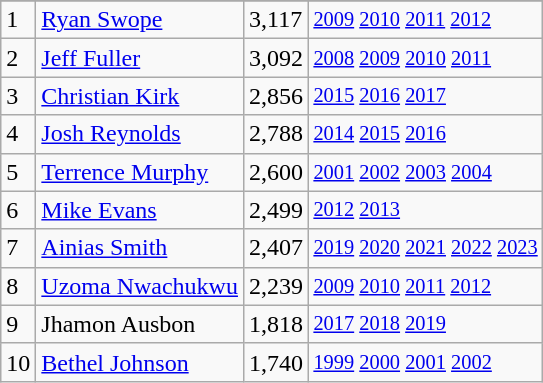<table class="wikitable">
<tr>
</tr>
<tr>
<td>1</td>
<td><a href='#'>Ryan Swope</a></td>
<td>3,117</td>
<td style="font-size:85%;"><a href='#'>2009</a> <a href='#'>2010</a> <a href='#'>2011</a> <a href='#'>2012</a></td>
</tr>
<tr>
<td>2</td>
<td><a href='#'>Jeff Fuller</a></td>
<td>3,092</td>
<td style="font-size:85%;"><a href='#'>2008</a> <a href='#'>2009</a> <a href='#'>2010</a> <a href='#'>2011</a></td>
</tr>
<tr>
<td>3</td>
<td><a href='#'>Christian Kirk</a></td>
<td>2,856</td>
<td style="font-size:85%;"><a href='#'>2015</a> <a href='#'>2016</a> <a href='#'>2017</a></td>
</tr>
<tr>
<td>4</td>
<td><a href='#'>Josh Reynolds</a></td>
<td>2,788</td>
<td style="font-size:85%;"><a href='#'>2014</a> <a href='#'>2015</a> <a href='#'>2016</a></td>
</tr>
<tr>
<td>5</td>
<td><a href='#'>Terrence Murphy</a></td>
<td>2,600</td>
<td style="font-size:85%;"><a href='#'>2001</a> <a href='#'>2002</a> <a href='#'>2003</a> <a href='#'>2004</a></td>
</tr>
<tr>
<td>6</td>
<td><a href='#'>Mike Evans</a></td>
<td>2,499</td>
<td style="font-size:85%;"><a href='#'>2012</a> <a href='#'>2013</a></td>
</tr>
<tr>
<td>7</td>
<td><a href='#'>Ainias Smith</a></td>
<td>2,407</td>
<td style="font-size:85%;"><a href='#'>2019</a> <a href='#'>2020</a> <a href='#'>2021</a> <a href='#'>2022</a> <a href='#'>2023</a></td>
</tr>
<tr>
<td>8</td>
<td><a href='#'>Uzoma Nwachukwu</a></td>
<td>2,239</td>
<td style="font-size:85%;"><a href='#'>2009</a> <a href='#'>2010</a> <a href='#'>2011</a> <a href='#'>2012</a></td>
</tr>
<tr>
<td>9</td>
<td>Jhamon Ausbon</td>
<td>1,818</td>
<td style="font-size:85%;"><a href='#'>2017</a> <a href='#'>2018</a> <a href='#'>2019</a></td>
</tr>
<tr>
<td>10</td>
<td><a href='#'>Bethel Johnson</a></td>
<td>1,740</td>
<td style="font-size:85%;"><a href='#'>1999</a> <a href='#'>2000</a> <a href='#'>2001</a> <a href='#'>2002</a></td>
</tr>
</table>
